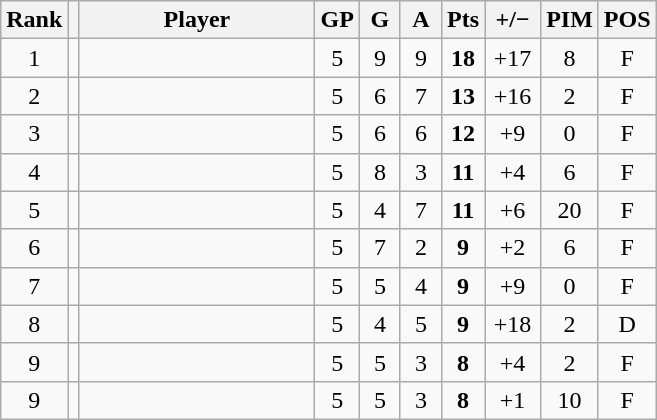<table class="wikitable sortable" style="text-align:center;">
<tr>
<th width=30>Rank</th>
<th></th>
<th width=150>Player</th>
<th width=20>GP</th>
<th width=20>G</th>
<th width=20>A</th>
<th width=20>Pts</th>
<th width=30>+/−</th>
<th width=30>PIM</th>
<th width=30>POS</th>
</tr>
<tr>
<td>1</td>
<td></td>
<td align=left></td>
<td>5</td>
<td>9</td>
<td>9</td>
<td><strong>18</strong></td>
<td>+17</td>
<td>8</td>
<td>F</td>
</tr>
<tr>
<td>2</td>
<td></td>
<td align=left></td>
<td>5</td>
<td>6</td>
<td>7</td>
<td><strong>13</strong></td>
<td>+16</td>
<td>2</td>
<td>F</td>
</tr>
<tr>
<td>3</td>
<td></td>
<td align=left></td>
<td>5</td>
<td>6</td>
<td>6</td>
<td><strong>12</strong></td>
<td>+9</td>
<td>0</td>
<td>F</td>
</tr>
<tr>
<td>4</td>
<td></td>
<td align=left></td>
<td>5</td>
<td>8</td>
<td>3</td>
<td><strong>11</strong></td>
<td>+4</td>
<td>6</td>
<td>F</td>
</tr>
<tr>
<td>5</td>
<td></td>
<td align=left></td>
<td>5</td>
<td>4</td>
<td>7</td>
<td><strong>11</strong></td>
<td>+6</td>
<td>20</td>
<td>F</td>
</tr>
<tr>
<td>6</td>
<td></td>
<td align=left></td>
<td>5</td>
<td>7</td>
<td>2</td>
<td><strong>9</strong></td>
<td>+2</td>
<td>6</td>
<td>F</td>
</tr>
<tr>
<td>7</td>
<td></td>
<td align=left></td>
<td>5</td>
<td>5</td>
<td>4</td>
<td><strong>9</strong></td>
<td>+9</td>
<td>0</td>
<td>F</td>
</tr>
<tr>
<td>8</td>
<td></td>
<td align=left></td>
<td>5</td>
<td>4</td>
<td>5</td>
<td><strong>9</strong></td>
<td>+18</td>
<td>2</td>
<td>D</td>
</tr>
<tr>
<td>9</td>
<td></td>
<td align=left></td>
<td>5</td>
<td>5</td>
<td>3</td>
<td><strong>8</strong></td>
<td>+4</td>
<td>2</td>
<td>F</td>
</tr>
<tr>
<td>9</td>
<td></td>
<td align=left></td>
<td>5</td>
<td>5</td>
<td>3</td>
<td><strong>8</strong></td>
<td>+1</td>
<td>10</td>
<td>F</td>
</tr>
</table>
